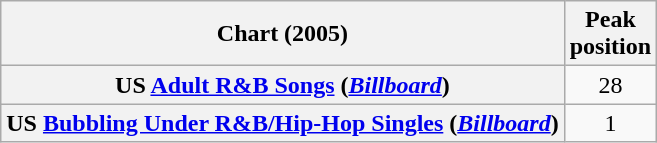<table class="wikitable sortable plainrowheaders" style="text-align:center;">
<tr>
<th scope="col">Chart (2005)</th>
<th scope="col">Peak<br>position</th>
</tr>
<tr>
<th scope="row">US <a href='#'>Adult R&B Songs</a> (<em><a href='#'>Billboard</a></em>)</th>
<td>28</td>
</tr>
<tr>
<th scope="row">US <a href='#'>Bubbling Under R&B/Hip-Hop Singles</a> (<em><a href='#'>Billboard</a></em>)</th>
<td>1</td>
</tr>
</table>
